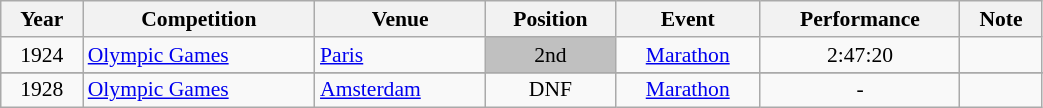<table class="wikitable" width=55% style="font-size:90%; text-align:center;">
<tr>
<th>Year</th>
<th>Competition</th>
<th>Venue</th>
<th>Position</th>
<th>Event</th>
<th>Performance</th>
<th>Note</th>
</tr>
<tr>
<td rowspan=1>1924</td>
<td rowspan=1 align=left><a href='#'>Olympic Games</a></td>
<td rowspan=1 align=left> <a href='#'>Paris</a></td>
<td bgcolor=silver>2nd</td>
<td><a href='#'>Marathon</a></td>
<td>2:47:20</td>
<td></td>
</tr>
<tr>
</tr>
<tr>
<td rowspan=1>1928</td>
<td rowspan=1 align=left><a href='#'>Olympic Games</a></td>
<td rowspan=1 align=left> <a href='#'>Amsterdam</a></td>
<td>DNF</td>
<td><a href='#'>Marathon</a></td>
<td>-</td>
<td></td>
</tr>
</table>
